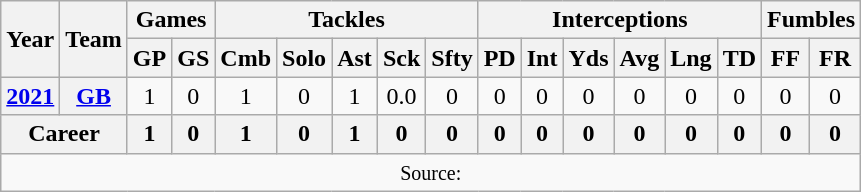<table class="wikitable" style="text-align: center;">
<tr>
<th rowspan="2">Year</th>
<th rowspan="2">Team</th>
<th colspan="2">Games</th>
<th colspan="5">Tackles</th>
<th colspan="6">Interceptions</th>
<th colspan="2">Fumbles</th>
</tr>
<tr>
<th>GP</th>
<th>GS</th>
<th>Cmb</th>
<th>Solo</th>
<th>Ast</th>
<th>Sck</th>
<th>Sfty</th>
<th>PD</th>
<th>Int</th>
<th>Yds</th>
<th>Avg</th>
<th>Lng</th>
<th>TD</th>
<th>FF</th>
<th>FR</th>
</tr>
<tr>
<th><a href='#'>2021</a></th>
<th><a href='#'>GB</a></th>
<td>1</td>
<td>0</td>
<td>1</td>
<td>0</td>
<td>1</td>
<td>0.0</td>
<td>0</td>
<td>0</td>
<td>0</td>
<td>0</td>
<td>0</td>
<td>0</td>
<td>0</td>
<td>0</td>
<td>0</td>
</tr>
<tr>
<th colspan="2">Career</th>
<th>1</th>
<th>0</th>
<th>1</th>
<th>0</th>
<th>1</th>
<th>0</th>
<th>0</th>
<th>0</th>
<th>0</th>
<th>0</th>
<th>0</th>
<th>0</th>
<th>0</th>
<th>0</th>
<th>0</th>
</tr>
<tr>
<td colspan="17"><small>Source: </small></td>
</tr>
</table>
